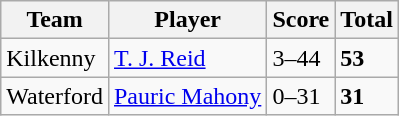<table class="wikitable">
<tr>
<th>Team</th>
<th>Player</th>
<th>Score</th>
<th>Total</th>
</tr>
<tr>
<td>Kilkenny</td>
<td><a href='#'>T. J. Reid</a></td>
<td>3–44</td>
<td><strong>53</strong></td>
</tr>
<tr>
<td>Waterford</td>
<td><a href='#'>Pauric Mahony</a></td>
<td>0–31</td>
<td><strong>31</strong></td>
</tr>
</table>
